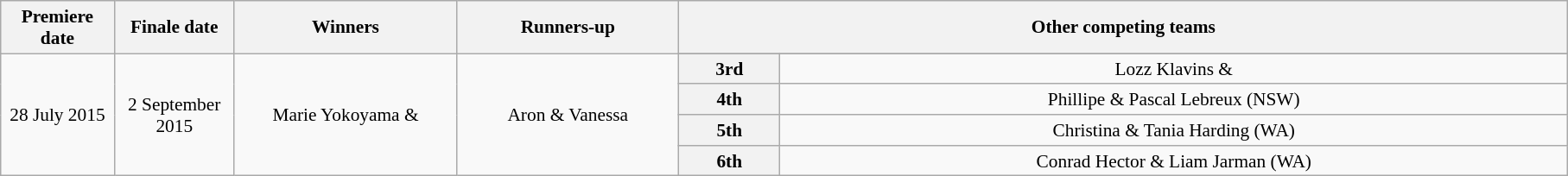<table class="wikitable" style="font-size:89%; text-align:center; width:85em">
<tr>
<th style="width:5%;">Premiere date</th>
<th style="width:5%;">Finale date</th>
<th style="width:10%;">Winners</th>
<th style="width:10%;">Runners-up</th>
<th style="width:40%;" colspan="2">Other competing teams</th>
</tr>
<tr>
<td rowspan="5">28 July 2015</td>
<td rowspan="5">2 September 2015</td>
<td rowspan="5">Marie Yokoyama & </td>
<td rowspan="5">Aron & Vanessa </td>
</tr>
<tr>
<th>3rd</th>
<td>Lozz Klavins & </td>
</tr>
<tr>
<th>4th</th>
<td>Phillipe & Pascal Lebreux (NSW)</td>
</tr>
<tr>
<th>5th</th>
<td>Christina & Tania Harding (WA)</td>
</tr>
<tr>
<th>6th</th>
<td>Conrad Hector & Liam Jarman (WA)</td>
</tr>
</table>
